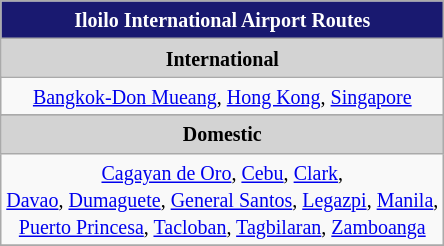<table class="wikitable floatright">
<tr style="color:white; background:#191970; text-align:center;">
<td><strong><small> Iloilo International Airport Routes</small></strong></td>
</tr>
<tr style="color:black; background:#D3D3D3; text-align:center;">
<td><small> <strong>International</strong> </small></td>
</tr>
<tr>
<td style="text-align:center;"><small> <a href='#'>Bangkok-Don Mueang</a>, <a href='#'>Hong Kong</a>, <a href='#'>Singapore</a></small></td>
</tr>
<tr>
</tr>
<tr style="color:black; background:#D3D3D3; text-align:center;">
<td><small> <strong>Domestic</strong> </small></td>
</tr>
<tr>
<td style="text-align:center;"><small> <a href='#'>Cagayan de Oro</a>, <a href='#'>Cebu</a>, <a href='#'>Clark</a>, <br><a href='#'>Davao</a>, <a href='#'>Dumaguete</a>, <a href='#'>General Santos</a>, <a href='#'>Legazpi</a>, <a href='#'>Manila</a>, <br> <a href='#'>Puerto Princesa</a>, <a href='#'>Tacloban</a>, <a href='#'>Tagbilaran</a>, <a href='#'>Zamboanga</a></small></td>
</tr>
<tr>
</tr>
</table>
